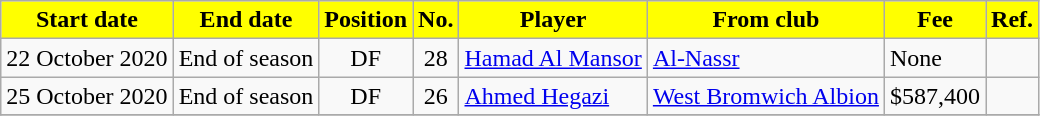<table class="wikitable sortable">
<tr>
<th style="background:yellow; color:black;"><strong>Start date</strong></th>
<th style="background:yellow; color:black;"><strong>End date</strong></th>
<th style="background:yellow; color:black;"><strong>Position</strong></th>
<th style="background:yellow; color:black;"><strong>No.</strong></th>
<th style="background:yellow; color:black;"><strong>Player</strong></th>
<th style="background:yellow; color:black;"><strong>From club</strong></th>
<th style="background:yellow; color:black;"><strong>Fee</strong></th>
<th style="background:yellow; color:black;"><strong>Ref.</strong></th>
</tr>
<tr>
<td>22 October 2020</td>
<td>End of season</td>
<td style="text-align:center;">DF</td>
<td style="text-align:center;">28</td>
<td style="text-align:left;"> <a href='#'>Hamad Al Mansor</a></td>
<td style="text-align:left;"> <a href='#'>Al-Nassr</a></td>
<td>None</td>
<td></td>
</tr>
<tr>
<td>25 October 2020</td>
<td>End of season</td>
<td style="text-align:center;">DF</td>
<td style="text-align:center;">26</td>
<td style="text-align:left;"> <a href='#'>Ahmed Hegazi</a></td>
<td style="text-align:left;"> <a href='#'>West Bromwich Albion</a></td>
<td>$587,400</td>
<td></td>
</tr>
<tr>
</tr>
</table>
